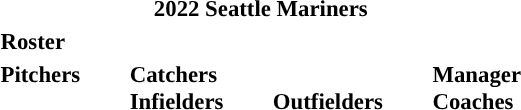<table class="toccolours" style="font-size: 95%;">
<tr>
<th colspan="10">2022 Seattle Mariners</th>
</tr>
<tr>
<td colspan="10"><strong>Roster</strong></td>
</tr>
<tr>
<td valign="top"><strong>Pitchers</strong><br>


























</td>
<td style="width:25px;"></td>
<td valign="top"><strong>Catchers</strong><br>





<strong>Infielders</strong>










</td>
<td style="width:25px;"></td>
<td valign="top"><br><strong>Outfielders</strong>













</td>
<td style="width:25px;"></td>
<td valign="top"><strong>Manager</strong><br>
<strong>Coaches</strong>
 
 
 
 
 
 
 
  
 
 
 </td>
</tr>
</table>
